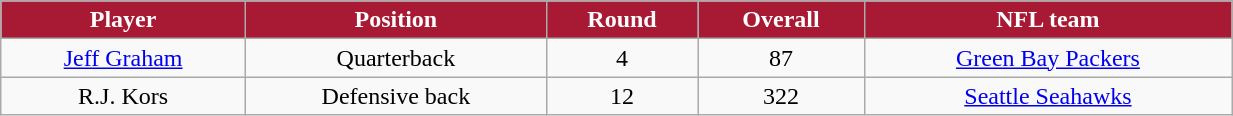<table class="wikitable" width="65%">
<tr align="center" style="background:#A81933;color:#FFFFFF;">
<td><strong>Player</strong></td>
<td><strong>Position</strong></td>
<td><strong>Round</strong></td>
<td><strong>Overall</strong></td>
<td><strong>NFL team</strong></td>
</tr>
<tr align="center" bgcolor="">
<td><a href='#'>Jeff Graham</a></td>
<td>Quarterback</td>
<td>4</td>
<td>87</td>
<td><a href='#'>Green Bay Packers</a></td>
</tr>
<tr align="center" bgcolor="">
<td>R.J. Kors</td>
<td>Defensive back</td>
<td>12</td>
<td>322</td>
<td><a href='#'>Seattle Seahawks</a></td>
</tr>
</table>
